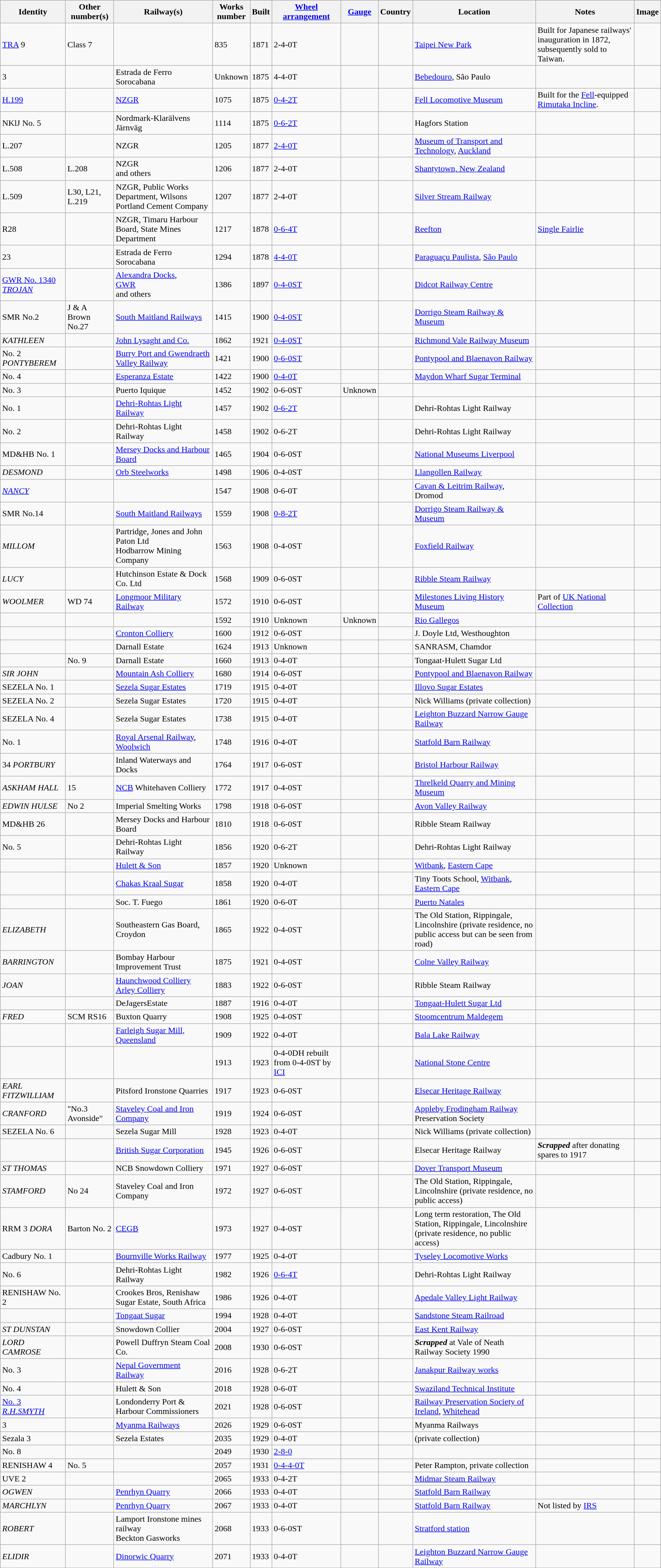<table class="wikitable sortable">
<tr>
<th>Identity</th>
<th>Other<br>number(s)</th>
<th>Railway(s)</th>
<th>Works<br>number</th>
<th>Built</th>
<th><a href='#'>Wheel<br>arrangement</a></th>
<th scope="col" width="5px"><a href='#'>Gauge</a></th>
<th>Country</th>
<th>Location</th>
<th>Notes</th>
<th>Image</th>
</tr>
<tr>
<td><a href='#'>TRA</a> 9</td>
<td>Class 7</td>
<td></td>
<td>835</td>
<td>1871</td>
<td>2-4-0T</td>
<td></td>
<td></td>
<td><a href='#'>Taipei New Park</a></td>
<td>Built for Japanese railways' inauguration in 1872, subsequently sold to Taiwan.</td>
<td></td>
</tr>
<tr>
<td>3</td>
<td></td>
<td>Estrada de Ferro Sorocabana</td>
<td>Unknown</td>
<td>1875</td>
<td>4-4-0T</td>
<td></td>
<td></td>
<td><a href='#'>Bebedouro</a>, São Paulo</td>
<td></td>
<td></td>
</tr>
<tr>
<td><a href='#'>H.199</a></td>
<td></td>
<td><a href='#'>NZGR</a></td>
<td>1075</td>
<td>1875</td>
<td><a href='#'>0-4-2T</a></td>
<td></td>
<td></td>
<td><a href='#'>Fell Locomotive Museum</a></td>
<td>Built for the <a href='#'>Fell</a>-equipped <a href='#'>Rimutaka Incline</a>.</td>
<td></td>
</tr>
<tr>
<td>NKlJ No. 5</td>
<td></td>
<td>Nordmark-Klarälvens Järnväg</td>
<td>1114</td>
<td>1875</td>
<td><a href='#'>0-6-2T</a></td>
<td></td>
<td></td>
<td>Hagfors Station</td>
<td></td>
<td></td>
</tr>
<tr>
<td>L.207</td>
<td></td>
<td>NZGR</td>
<td>1205</td>
<td>1877</td>
<td><a href='#'>2-4-0T</a></td>
<td></td>
<td></td>
<td><a href='#'>Museum of Transport and Technology</a>, <a href='#'>Auckland</a></td>
<td></td>
<td></td>
</tr>
<tr>
<td>L.508</td>
<td>L.208</td>
<td>NZGR<br>and others</td>
<td>1206</td>
<td>1877</td>
<td>2-4-0T</td>
<td></td>
<td></td>
<td><a href='#'>Shantytown, New Zealand</a></td>
<td></td>
<td></td>
</tr>
<tr>
<td>L.509</td>
<td>L30, L21, L.219</td>
<td>NZGR, Public Works Department, Wilsons Portland Cement Company</td>
<td>1207</td>
<td>1877</td>
<td>2-4-0T</td>
<td></td>
<td></td>
<td><a href='#'>Silver Stream Railway</a></td>
<td></td>
<td></td>
</tr>
<tr>
<td>R28</td>
<td></td>
<td>NZGR, Timaru Harbour Board, State Mines Department</td>
<td>1217</td>
<td>1878</td>
<td><a href='#'>0-6-4T</a></td>
<td></td>
<td></td>
<td><a href='#'>Reefton</a></td>
<td><a href='#'>Single Fairlie</a></td>
<td></td>
</tr>
<tr>
<td>23</td>
<td></td>
<td>Estrada de Ferro Sorocabana</td>
<td>1294</td>
<td>1878</td>
<td><a href='#'>4-4-0T</a></td>
<td></td>
<td></td>
<td><a href='#'>Paraguaçu Paulista</a>, <a href='#'>São Paulo</a></td>
<td></td>
<td></td>
</tr>
<tr>
<td><a href='#'>GWR No. 1340 <em>TROJAN</em></a></td>
<td></td>
<td><a href='#'>Alexandra Docks</a>,<br><a href='#'>GWR</a><br>and others</td>
<td>1386</td>
<td>1897</td>
<td><a href='#'>0-4-0ST</a></td>
<td></td>
<td></td>
<td><a href='#'>Didcot Railway Centre</a></td>
<td></td>
<td></td>
</tr>
<tr>
<td>SMR No.2</td>
<td>J & A Brown No.27</td>
<td><a href='#'>South Maitland Railways</a></td>
<td>1415</td>
<td>1900</td>
<td><a href='#'>0-4-0ST</a></td>
<td></td>
<td></td>
<td><a href='#'>Dorrigo Steam Railway & Museum</a></td>
<td></td>
<td></td>
</tr>
<tr>
<td><em>KATHLEEN</em></td>
<td></td>
<td><a href='#'>John Lysaght and Co.</a></td>
<td>1862</td>
<td>1921</td>
<td><a href='#'>0-4-0ST</a></td>
<td></td>
<td></td>
<td><a href='#'>Richmond Vale Railway Museum</a></td>
<td></td>
</tr>
<tr>
<td>No. 2 <em>PONTYBEREM</em></td>
<td></td>
<td><a href='#'>Burry Port and Gwendraeth Valley Railway</a></td>
<td>1421</td>
<td>1900</td>
<td><a href='#'>0-6-0ST</a></td>
<td></td>
<td></td>
<td><a href='#'>Pontypool and Blaenavon Railway</a></td>
<td></td>
<td></td>
</tr>
<tr>
<td>No. 4</td>
<td></td>
<td><a href='#'>Esperanza Estate</a></td>
<td>1422</td>
<td>1900</td>
<td><a href='#'>0-4-0T</a></td>
<td></td>
<td></td>
<td><a href='#'>Maydon Wharf Sugar Terminal</a></td>
<td></td>
<td></td>
</tr>
<tr>
<td>No. 3</td>
<td></td>
<td>Puerto Iquique</td>
<td>1452</td>
<td>1902</td>
<td>0-6-0ST</td>
<td>Unknown </td>
<td></td>
<td></td>
<td></td>
<td></td>
</tr>
<tr>
<td>No. 1</td>
<td></td>
<td><a href='#'>Dehri-Rohtas Light Railway</a></td>
<td>1457</td>
<td>1902</td>
<td><a href='#'>0-6-2T</a></td>
<td></td>
<td></td>
<td>Dehri-Rohtas Light Railway</td>
<td></td>
<td></td>
</tr>
<tr>
<td>No. 2</td>
<td></td>
<td>Dehri-Rohtas Light Railway</td>
<td>1458</td>
<td>1902</td>
<td>0-6-2T</td>
<td></td>
<td></td>
<td>Dehri-Rohtas Light Railway</td>
<td></td>
<td></td>
</tr>
<tr>
<td>MD&HB No. 1</td>
<td></td>
<td><a href='#'>Mersey Docks and Harbour Board</a></td>
<td>1465</td>
<td>1904</td>
<td>0-6-0ST</td>
<td></td>
<td></td>
<td><a href='#'>National Museums Liverpool</a></td>
<td></td>
<td></td>
</tr>
<tr>
<td><em>DESMOND</em></td>
<td></td>
<td><a href='#'>Orb Steelworks</a></td>
<td>1498</td>
<td>1906</td>
<td>0-4-0ST</td>
<td></td>
<td></td>
<td><a href='#'>Llangollen Railway</a></td>
<td></td>
<td></td>
</tr>
<tr>
<td><em><a href='#'>NANCY</a></em></td>
<td></td>
<td></td>
<td>1547</td>
<td>1908</td>
<td>0-6-0T</td>
<td></td>
<td></td>
<td><a href='#'>Cavan & Leitrim Railway</a>, Dromod</td>
<td></td>
<td></td>
</tr>
<tr>
<td>SMR No.14</td>
<td></td>
<td><a href='#'>South Maitland Railways</a></td>
<td>1559</td>
<td>1908</td>
<td><a href='#'>0-8-2T</a></td>
<td></td>
<td></td>
<td><a href='#'>Dorrigo Steam Railway & Museum</a></td>
<td></td>
<td></td>
</tr>
<tr>
<td><em>MILLOM</em></td>
<td></td>
<td>Partridge, Jones and John Paton Ltd<br>Hodbarrow Mining Company</td>
<td>1563</td>
<td>1908</td>
<td>0-4-0ST</td>
<td></td>
<td></td>
<td><a href='#'>Foxfield Railway</a></td>
<td></td>
<td></td>
</tr>
<tr>
<td><em>LUCY</em></td>
<td></td>
<td>Hutchinson Estate & Dock Co. Ltd</td>
<td>1568</td>
<td>1909</td>
<td>0-6-0ST</td>
<td></td>
<td></td>
<td><a href='#'>Ribble Steam Railway</a></td>
<td></td>
<td></td>
</tr>
<tr>
<td><em>WOOLMER</em></td>
<td>WD 74</td>
<td><a href='#'>Longmoor Military Railway</a></td>
<td>1572</td>
<td>1910</td>
<td>0-6-0ST</td>
<td></td>
<td></td>
<td><a href='#'>Milestones Living History Museum</a></td>
<td> Part of <a href='#'>UK National Collection</a></td>
<td></td>
</tr>
<tr>
<td></td>
<td></td>
<td></td>
<td>1592</td>
<td>1910</td>
<td>Unknown</td>
<td>Unknown </td>
<td></td>
<td><a href='#'>Rio Gallegos</a></td>
<td></td>
<td></td>
</tr>
<tr>
<td></td>
<td></td>
<td><a href='#'>Cronton Colliery</a></td>
<td>1600</td>
<td>1912</td>
<td>0-6-0ST</td>
<td></td>
<td></td>
<td>J. Doyle Ltd, Westhoughton<br></td>
<td></td>
<td></td>
</tr>
<tr>
<td></td>
<td></td>
<td>Darnall Estate</td>
<td>1624</td>
<td>1913</td>
<td>Unknown</td>
<td></td>
<td></td>
<td>SANRASM, Chamdor</td>
<td></td>
<td></td>
</tr>
<tr>
<td></td>
<td>No. 9</td>
<td>Darnall Estate</td>
<td>1660</td>
<td>1913</td>
<td>0-4-0T</td>
<td></td>
<td></td>
<td>Tongaat-Hulett Sugar Ltd</td>
<td></td>
<td></td>
</tr>
<tr>
<td><em>SIR JOHN</em></td>
<td></td>
<td><a href='#'>Mountain Ash Colliery</a></td>
<td>1680</td>
<td>1914</td>
<td>0-6-0ST</td>
<td></td>
<td></td>
<td><a href='#'>Pontypool and Blaenavon Railway</a></td>
<td></td>
<td></td>
</tr>
<tr>
<td>SEZELA No. 1</td>
<td></td>
<td><a href='#'>Sezela Sugar Estates</a></td>
<td>1719</td>
<td>1915</td>
<td>0-4-0T</td>
<td></td>
<td></td>
<td><a href='#'>Illovo Sugar Estates</a></td>
<td></td>
<td></td>
</tr>
<tr>
<td>SEZELA No. 2</td>
<td></td>
<td>Sezela Sugar Estates</td>
<td>1720</td>
<td>1915</td>
<td>0-4-0T</td>
<td></td>
<td></td>
<td>Nick Williams (private collection)</td>
<td></td>
<td></td>
</tr>
<tr>
<td>SEZELA No. 4</td>
<td></td>
<td>Sezela Sugar Estates</td>
<td>1738</td>
<td>1915</td>
<td>0-4-0T</td>
<td></td>
<td></td>
<td><a href='#'>Leighton Buzzard Narrow Gauge Railway</a></td>
<td></td>
<td></td>
</tr>
<tr>
<td>No. 1</td>
<td></td>
<td><a href='#'>Royal Arsenal Railway</a>, <a href='#'>Woolwich</a></td>
<td>1748</td>
<td>1916</td>
<td>0-4-0T</td>
<td></td>
<td></td>
<td><a href='#'>Statfold Barn Railway</a></td>
<td></td>
<td></td>
</tr>
<tr>
<td>34 <em>PORTBURY</em></td>
<td></td>
<td>Inland Waterways and Docks</td>
<td>1764</td>
<td>1917</td>
<td>0-6-0ST</td>
<td></td>
<td></td>
<td><a href='#'>Bristol Harbour Railway</a></td>
<td></td>
<td></td>
</tr>
<tr>
<td><em>ASKHAM HALL</em></td>
<td>15</td>
<td><a href='#'>NCB</a> Whitehaven Colliery</td>
<td>1772</td>
<td>1917</td>
<td>0-4-0ST</td>
<td></td>
<td></td>
<td><a href='#'>Threlkeld Quarry and Mining Museum</a></td>
<td></td>
<td></td>
</tr>
<tr>
<td><em>EDWIN HULSE</em></td>
<td>No 2</td>
<td>Imperial Smelting Works</td>
<td>1798</td>
<td>1918</td>
<td>0-6-0ST</td>
<td></td>
<td></td>
<td><a href='#'>Avon Valley Railway</a></td>
<td></td>
<td></td>
</tr>
<tr>
<td>MD&HB 26</td>
<td></td>
<td>Mersey Docks and Harbour Board</td>
<td>1810</td>
<td>1918</td>
<td>0-6-0ST</td>
<td></td>
<td></td>
<td>Ribble Steam Railway</td>
<td></td>
<td></td>
</tr>
<tr>
<td>No. 5</td>
<td></td>
<td>Dehri-Rohtas Light Railway</td>
<td>1856</td>
<td>1920</td>
<td>0-6-2T</td>
<td></td>
<td></td>
<td>Dehri-Rohtas Light Railway</td>
<td></td>
<td></td>
</tr>
<tr>
<td></td>
<td></td>
<td><a href='#'>Hulett & Son</a></td>
<td>1857</td>
<td>1920</td>
<td>Unknown</td>
<td></td>
<td></td>
<td><a href='#'>Witbank</a>, <a href='#'>Eastern Cape</a></td>
<td></td>
<td></td>
</tr>
<tr>
<td></td>
<td></td>
<td><a href='#'>Chakas Kraal Sugar</a></td>
<td>1858</td>
<td>1920</td>
<td>0-4-0T</td>
<td></td>
<td></td>
<td>Tiny Toots School, <a href='#'>Witbank</a>, <a href='#'>Eastern Cape</a></td>
<td></td>
<td></td>
</tr>
<tr>
<td></td>
<td></td>
<td>Soc. T. Fuego</td>
<td>1861</td>
<td>1920</td>
<td>0-6-0T</td>
<td></td>
<td></td>
<td><a href='#'>Puerto Natales</a></td>
<td></td>
<td></td>
</tr>
<tr>
<td><em>ELIZABETH</em></td>
<td></td>
<td>Southeastern Gas Board, Croydon</td>
<td>1865</td>
<td>1922</td>
<td>0-4-0ST</td>
<td></td>
<td></td>
<td>The Old Station, Rippingale, Lincolnshire (private residence, no public access but can be seen from road)<br></td>
<td></td>
<td></td>
</tr>
<tr>
<td><em>BARRINGTON</em></td>
<td></td>
<td>Bombay Harbour Improvement Trust</td>
<td>1875</td>
<td>1921</td>
<td>0-4-0ST</td>
<td></td>
<td></td>
<td><a href='#'>Colne Valley Railway</a></td>
<td></td>
<td></td>
</tr>
<tr>
<td><em>JOAN</em></td>
<td></td>
<td><a href='#'>Haunchwood Colliery</a><br><a href='#'>Arley Colliery</a></td>
<td>1883</td>
<td>1922</td>
<td>0-6-0ST</td>
<td></td>
<td></td>
<td>Ribble Steam Railway</td>
<td></td>
<td></td>
</tr>
<tr>
<td></td>
<td></td>
<td>DeJagersEstate</td>
<td>1887</td>
<td>1916</td>
<td>0-4-0T</td>
<td></td>
<td></td>
<td><a href='#'>Tongaat-Hulett Sugar Ltd</a></td>
<td></td>
<td></td>
</tr>
<tr>
<td><em>FRED</em></td>
<td>SCM RS16</td>
<td>Buxton Quarry</td>
<td>1908</td>
<td>1925</td>
<td>0-4-0ST</td>
<td></td>
<td></td>
<td><a href='#'>Stoomcentrum Maldegem</a></td>
<td></td>
<td></td>
</tr>
<tr>
<td></td>
<td></td>
<td><a href='#'>Farleigh Sugar Mill, Queensland</a></td>
<td>1909</td>
<td>1922</td>
<td>0-4-0T</td>
<td></td>
<td></td>
<td><a href='#'>Bala Lake Railway</a></td>
<td></td>
<td></td>
</tr>
<tr>
<td></td>
<td></td>
<td></td>
<td>1913</td>
<td>1923</td>
<td>0-4-0DH rebuilt from 0-4-0ST by <a href='#'>ICI</a></td>
<td></td>
<td></td>
<td><a href='#'>National Stone Centre</a></td>
<td></td>
<td></td>
</tr>
<tr>
<td><em>EARL FITZWILLIAM</em></td>
<td></td>
<td>Pitsford Ironstone Quarries</td>
<td>1917</td>
<td>1923</td>
<td>0-6-0ST</td>
<td></td>
<td></td>
<td><a href='#'>Elsecar Heritage Railway</a></td>
<td></td>
<td></td>
</tr>
<tr>
<td><em>CRANFORD</em></td>
<td>"No.3 Avonside"</td>
<td><a href='#'>Staveley Coal and Iron Company</a></td>
<td>1919</td>
<td>1924</td>
<td>0-6-0ST</td>
<td></td>
<td></td>
<td><a href='#'>Appleby Frodingham Railway</a> Preservation Society</td>
<td></td>
<td></td>
</tr>
<tr>
<td>SEZELA No. 6</td>
<td></td>
<td>Sezela Sugar Mill</td>
<td>1928</td>
<td>1923</td>
<td>0-4-0T</td>
<td></td>
<td></td>
<td>Nick Williams (private collection)</td>
<td></td>
<td></td>
</tr>
<tr>
<td></td>
<td></td>
<td><a href='#'>British Sugar Corporation</a></td>
<td>1945</td>
<td>1926</td>
<td>0-6-0ST</td>
<td></td>
<td></td>
<td>Elsecar Heritage Railway</td>
<td> <strong><em>Scrapped</em></strong> after donating spares to 1917</td>
<td></td>
</tr>
<tr>
<td><em>ST THOMAS</em></td>
<td></td>
<td>NCB Snowdown Colliery</td>
<td>1971</td>
<td>1927</td>
<td>0-6-0ST</td>
<td></td>
<td></td>
<td><a href='#'>Dover Transport Museum</a></td>
<td></td>
<td></td>
</tr>
<tr>
<td><em>STAMFORD</em></td>
<td>No 24</td>
<td>Staveley Coal and Iron Company</td>
<td>1972</td>
<td>1927</td>
<td>0-6-0ST</td>
<td></td>
<td></td>
<td>The Old Station, Rippingale, Lincolnshire (private residence, no public access)</td>
<td></td>
<td></td>
</tr>
<tr>
<td>RRM 3 <em>DORA</em></td>
<td>Barton No. 2</td>
<td><a href='#'>CEGB</a></td>
<td>1973</td>
<td>1927</td>
<td>0-4-0ST</td>
<td></td>
<td></td>
<td>Long term restoration, The Old Station, Rippingale, Lincolnshire (private residence, no public access)</td>
<td></td>
<td></td>
</tr>
<tr>
<td>Cadbury No. 1</td>
<td></td>
<td><a href='#'>Bournville Works Railway</a></td>
<td>1977</td>
<td>1925</td>
<td>0-4-0T</td>
<td></td>
<td></td>
<td><a href='#'>Tyseley Locomotive Works</a></td>
<td></td>
<td></td>
</tr>
<tr>
<td>No. 6</td>
<td></td>
<td>Dehri-Rohtas Light Railway</td>
<td>1982</td>
<td>1926</td>
<td><a href='#'>0-6-4T</a></td>
<td></td>
<td></td>
<td>Dehri-Rohtas Light Railway</td>
<td></td>
<td></td>
</tr>
<tr>
<td>RENISHAW No. 2</td>
<td></td>
<td>Crookes Bros, Renishaw Sugar Estate, South Africa</td>
<td>1986</td>
<td>1926</td>
<td>0-4-0T</td>
<td></td>
<td></td>
<td><a href='#'>Apedale Valley Light Railway</a></td>
<td></td>
</tr>
<tr>
<td></td>
<td></td>
<td><a href='#'>Tongaat Sugar</a></td>
<td>1994</td>
<td>1928</td>
<td>0-4-0T</td>
<td></td>
<td></td>
<td><a href='#'>Sandstone Steam Railroad</a></td>
<td></td>
<td></td>
</tr>
<tr>
<td><em>ST DUNSTAN</em></td>
<td></td>
<td>Snowdown Collier</td>
<td>2004</td>
<td>1927</td>
<td>0-6-0ST</td>
<td></td>
<td></td>
<td><a href='#'>East Kent Railway</a></td>
<td></td>
<td></td>
</tr>
<tr>
<td><em>LORD CAMROSE</em></td>
<td></td>
<td>Powell Duffryn Steam Coal Co.</td>
<td>2008</td>
<td>1930</td>
<td>0-6-0ST</td>
<td></td>
<td></td>
<td><strong><em>Scrapped</em></strong> at Vale of Neath Railway Society 1990</td>
<td></td>
<td></td>
</tr>
<tr>
<td>No. 3</td>
<td></td>
<td><a href='#'>Nepal Government Railway</a></td>
<td>2016</td>
<td>1928</td>
<td>0-6-2T</td>
<td></td>
<td></td>
<td><a href='#'>Janakpur Railway works</a></td>
<td></td>
<td></td>
</tr>
<tr>
<td>No. 4</td>
<td></td>
<td>Hulett & Son</td>
<td>2018</td>
<td>1928</td>
<td>0-6-0T</td>
<td></td>
<td></td>
<td><a href='#'>Swaziland Technical Institute</a></td>
<td></td>
<td></td>
</tr>
<tr>
<td><a href='#'>No. 3 <em>R.H.SMYTH</em></a></td>
<td></td>
<td>Londonderry Port & Harbour Commissioners</td>
<td>2021</td>
<td>1928</td>
<td>0-6-0ST</td>
<td></td>
<td></td>
<td><a href='#'>Railway Preservation Society of Ireland</a>, <a href='#'>Whitehead</a></td>
<td></td>
<td></td>
</tr>
<tr>
<td>3</td>
<td></td>
<td><a href='#'>Myanma Railways</a></td>
<td>2026</td>
<td>1929</td>
<td>0-6-0ST</td>
<td></td>
<td></td>
<td>Myanma Railways</td>
<td></td>
<td></td>
</tr>
<tr>
<td>Sezala 3</td>
<td></td>
<td>Sezela Estates</td>
<td>2035</td>
<td>1929</td>
<td>0-4-0T</td>
<td></td>
<td></td>
<td>(private collection)</td>
<td></td>
<td></td>
</tr>
<tr>
<td>No. 8</td>
<td></td>
<td></td>
<td>2049</td>
<td>1930</td>
<td><a href='#'>2-8-0</a></td>
<td></td>
<td></td>
<td></td>
<td></td>
<td></td>
</tr>
<tr>
<td>RENISHAW 4</td>
<td>No. 5</td>
<td></td>
<td>2057</td>
<td>1931</td>
<td><a href='#'>0-4-4-0T</a></td>
<td></td>
<td></td>
<td>Peter Rampton, private collection</td>
<td></td>
<td></td>
</tr>
<tr>
<td>UVE 2</td>
<td></td>
<td></td>
<td>2065</td>
<td>1933</td>
<td>0-4-2T</td>
<td></td>
<td></td>
<td><a href='#'>Midmar Steam Railway</a></td>
<td></td>
<td></td>
</tr>
<tr>
<td><em>OGWEN</em></td>
<td></td>
<td><a href='#'>Penrhyn Quarry</a></td>
<td>2066</td>
<td>1933</td>
<td>0-4-0T</td>
<td></td>
<td></td>
<td><a href='#'>Statfold Barn Railway</a></td>
<td></td>
<td></td>
</tr>
<tr>
<td><em>MARCHLYN</em></td>
<td></td>
<td><a href='#'>Penrhyn Quarry</a></td>
<td>2067</td>
<td>1933</td>
<td>0-4-0T</td>
<td></td>
<td></td>
<td><a href='#'>Statfold Barn Railway</a></td>
<td>Not listed by <a href='#'>IRS</a></td>
<td></td>
</tr>
<tr>
<td><em>ROBERT</em></td>
<td></td>
<td>Lamport Ironstone mines railway<br>Beckton Gasworks</td>
<td>2068</td>
<td>1933</td>
<td>0-6-0ST</td>
<td></td>
<td></td>
<td><a href='#'>Stratford station</a></td>
<td></td>
<td></td>
</tr>
<tr>
<td><em>ELIDIR</em></td>
<td></td>
<td><a href='#'>Dinorwic Quarry</a></td>
<td>2071</td>
<td>1933</td>
<td>0-4-0T</td>
<td></td>
<td></td>
<td><a href='#'>Leighton Buzzard Narrow Gauge Railway</a></td>
<td></td>
<td></td>
</tr>
<tr>
</tr>
</table>
